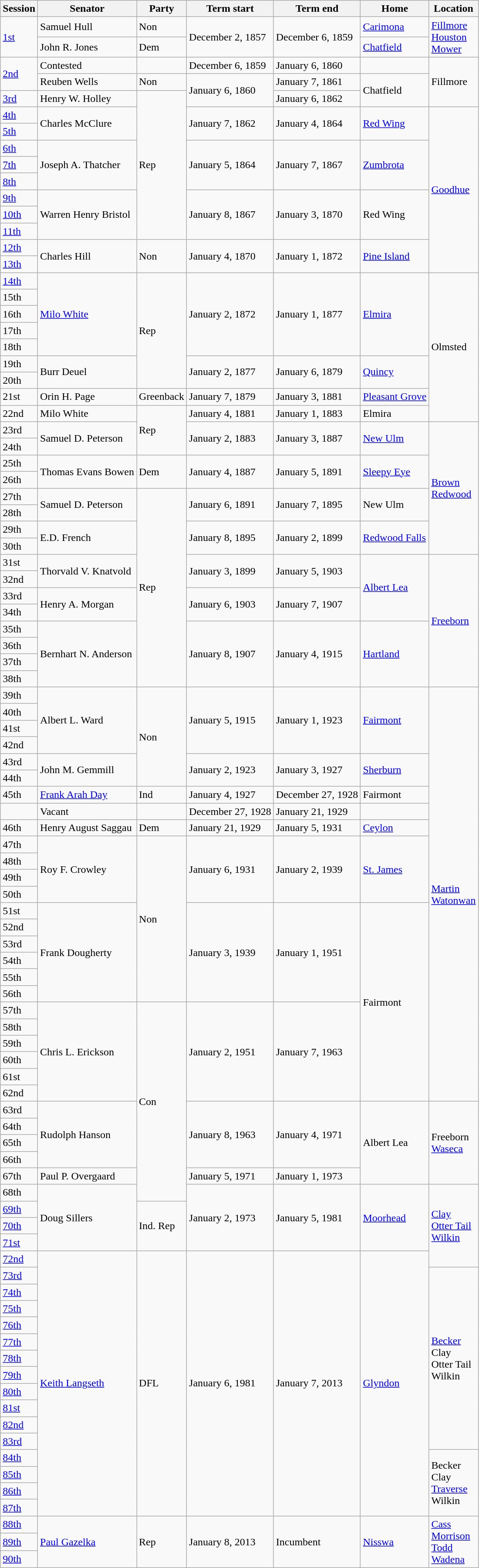<table class="wikitable">
<tr>
<th>Session</th>
<th>Senator</th>
<th>Party</th>
<th>Term start</th>
<th>Term end</th>
<th>Home</th>
<th>Location</th>
</tr>
<tr>
<td rowspan="2"><a href='#'>1st</a></td>
<td>Samuel Hull</td>
<td>Non</td>
<td rowspan="2">December 2, 1857</td>
<td rowspan="2">December 6, 1859</td>
<td><a href='#'>Carimona</a></td>
<td rowspan="2"><a href='#'>Fillmore</a><br><a href='#'>Houston</a><br><a href='#'>Mower</a></td>
</tr>
<tr>
<td>John R. Jones</td>
<td>Dem</td>
<td><a href='#'>Chatfield</a></td>
</tr>
<tr>
<td rowspan="3"><a href='#'>2nd</a></td>
<td>Contested</td>
<td></td>
<td>December 6, 1859</td>
<td>January 6, 1860</td>
<td></td>
<td rowspan="4">Fillmore</td>
</tr>
<tr>
<td>Reuben Wells</td>
<td>Non</td>
<td rowspan="3">January 6, 1860</td>
<td>January 7, 1861</td>
<td rowspan="3">Chatfield</td>
</tr>
<tr>
<td rowspan="2">Henry W. Holley</td>
<td rowspan="10" >Rep</td>
<td rowspan="2">January 6, 1862</td>
</tr>
<tr>
<td><a href='#'>3rd</a></td>
</tr>
<tr>
<td><a href='#'>4th</a></td>
<td rowspan="2">Charles McClure</td>
<td rowspan="2">January 7, 1862</td>
<td rowspan="2">January 4, 1864</td>
<td rowspan="2"><a href='#'>Red Wing</a></td>
<td rowspan="10"><a href='#'>Goodhue</a></td>
</tr>
<tr>
<td><a href='#'>5th</a></td>
</tr>
<tr>
<td><a href='#'>6th</a></td>
<td rowspan="3">Joseph A. Thatcher</td>
<td rowspan="3">January 5, 1864</td>
<td rowspan="3">January 7, 1867</td>
<td rowspan="3"><a href='#'>Zumbrota</a></td>
</tr>
<tr>
<td><a href='#'>7th</a></td>
</tr>
<tr>
<td><a href='#'>8th</a></td>
</tr>
<tr>
<td><a href='#'>9th</a></td>
<td rowspan="3">Warren Henry Bristol</td>
<td rowspan="3">January 8, 1867</td>
<td rowspan="3">January 3, 1870</td>
<td rowspan="3">Red Wing</td>
</tr>
<tr>
<td><a href='#'>10th</a></td>
</tr>
<tr>
<td><a href='#'>11th</a></td>
</tr>
<tr>
<td><a href='#'>12th</a></td>
<td rowspan="2">Charles Hill</td>
<td rowspan="2" >Non</td>
<td rowspan="2">January 4, 1870</td>
<td rowspan="2">January 1, 1872</td>
<td rowspan="2"><a href='#'>Pine Island</a></td>
</tr>
<tr>
<td><a href='#'>13th</a></td>
</tr>
<tr>
<td><a href='#'>14th</a></td>
<td rowspan="5"><a href='#'>Milo White</a></td>
<td rowspan="7" >Rep</td>
<td rowspan="5">January 2, 1872</td>
<td rowspan="5">January 1, 1877</td>
<td rowspan="5"><a href='#'>Elmira</a></td>
<td rowspan="9">Olmsted</td>
</tr>
<tr>
<td>15th</td>
</tr>
<tr>
<td>16th</td>
</tr>
<tr>
<td>17th</td>
</tr>
<tr>
<td>18th</td>
</tr>
<tr>
<td>19th</td>
<td rowspan="2">Burr Deuel</td>
<td rowspan="2">January 2, 1877</td>
<td rowspan="2">January 6, 1879</td>
<td rowspan="2"><a href='#'>Quincy</a></td>
</tr>
<tr>
<td>20th</td>
</tr>
<tr>
<td>21st</td>
<td>Orin H. Page</td>
<td>Greenback</td>
<td>January 7, 1879</td>
<td>January 3, 1881</td>
<td><a href='#'>Pleasant Grove</a></td>
</tr>
<tr>
<td>22nd</td>
<td> Milo White</td>
<td rowspan="3" >Rep</td>
<td>January 4, 1881</td>
<td>January 1, 1883</td>
<td>Elmira</td>
</tr>
<tr>
<td>23rd</td>
<td rowspan="2">Samuel D. Peterson</td>
<td rowspan="2">January 2, 1883</td>
<td rowspan="2">January 3, 1887</td>
<td rowspan="2"><a href='#'>New Ulm</a></td>
<td rowspan="8"><a href='#'>Brown</a><br><a href='#'>Redwood</a></td>
</tr>
<tr>
<td>24th</td>
</tr>
<tr>
<td>25th</td>
<td rowspan="2">Thomas Evans Bowen</td>
<td rowspan="2" >Dem</td>
<td rowspan="2">January 4, 1887</td>
<td rowspan="2">January 5, 1891</td>
<td rowspan="2"><a href='#'>Sleepy Eye</a></td>
</tr>
<tr>
<td>26th</td>
</tr>
<tr>
<td>27th</td>
<td rowspan="2">Samuel D. Peterson</td>
<td rowspan="12" >Rep</td>
<td rowspan="2">January 6, 1891</td>
<td rowspan="2">January 7, 1895</td>
<td rowspan="2">New Ulm</td>
</tr>
<tr>
<td>28th</td>
</tr>
<tr>
<td>29th</td>
<td rowspan="2">E.D. French</td>
<td rowspan="2">January 8, 1895</td>
<td rowspan="2">January 2, 1899</td>
<td rowspan="2"><a href='#'>Redwood Falls</a></td>
</tr>
<tr>
<td>30th</td>
</tr>
<tr>
<td>31st</td>
<td rowspan="2">Thorvald V. Knatvold</td>
<td rowspan="2">January 3, 1899</td>
<td rowspan="2">January 5, 1903</td>
<td rowspan="4"><a href='#'>Albert Lea</a></td>
<td rowspan="8"><a href='#'>Freeborn</a></td>
</tr>
<tr>
<td>32nd</td>
</tr>
<tr>
<td>33rd</td>
<td rowspan="2">Henry A. Morgan</td>
<td rowspan="2">January 6, 1903</td>
<td rowspan="2">January 7, 1907</td>
</tr>
<tr>
<td>34th</td>
</tr>
<tr>
<td>35th</td>
<td rowspan="4">Bernhart N. Anderson</td>
<td rowspan="4">January 8, 1907</td>
<td rowspan="4">January 4, 1915</td>
<td rowspan="4"><a href='#'>Hartland</a></td>
</tr>
<tr>
<td>36th</td>
</tr>
<tr>
<td>37th</td>
</tr>
<tr>
<td>38th</td>
</tr>
<tr>
<td>39th</td>
<td rowspan="4">Albert L. Ward</td>
<td rowspan="6" >Non</td>
<td rowspan="4">January 5, 1915</td>
<td rowspan="4">January 1, 1923</td>
<td rowspan="4"><a href='#'>Fairmont</a></td>
<td rowspan="25"><a href='#'>Martin</a><br><a href='#'>Watonwan</a></td>
</tr>
<tr>
<td>40th</td>
</tr>
<tr>
<td>41st</td>
</tr>
<tr>
<td>42nd</td>
</tr>
<tr>
<td>43rd</td>
<td rowspan="2">John M. Gemmill</td>
<td rowspan="2">January 2, 1923</td>
<td rowspan="2">January 3, 1927</td>
<td rowspan="2"><a href='#'>Sherburn</a></td>
</tr>
<tr>
<td>44th</td>
</tr>
<tr>
<td>45th</td>
<td> <a href='#'>Frank Arah Day</a></td>
<td>Ind</td>
<td>January 4, 1927</td>
<td>December 27, 1928</td>
<td>Fairmont</td>
</tr>
<tr>
<td></td>
<td>Vacant</td>
<td></td>
<td>December 27, 1928</td>
<td>January 21, 1929</td>
<td></td>
</tr>
<tr>
<td>46th</td>
<td>Henry August Saggau</td>
<td>Dem</td>
<td>January 21, 1929</td>
<td>January 5, 1931</td>
<td><a href='#'>Ceylon</a></td>
</tr>
<tr>
<td>47th</td>
<td rowspan="4">Roy F. Crowley</td>
<td rowspan="10" >Non</td>
<td rowspan="4">January 6, 1931</td>
<td rowspan="4">January 2, 1939</td>
<td rowspan="4"><a href='#'>St. James</a></td>
</tr>
<tr>
<td>48th</td>
</tr>
<tr>
<td>49th</td>
</tr>
<tr>
<td>50th</td>
</tr>
<tr>
<td>51st</td>
<td rowspan="6">Frank Dougherty</td>
<td rowspan="6">January 3, 1939</td>
<td rowspan="6">January 1, 1951</td>
<td rowspan="12">Fairmont</td>
</tr>
<tr>
<td>52nd</td>
</tr>
<tr>
<td>53rd</td>
</tr>
<tr>
<td>54th</td>
</tr>
<tr>
<td>55th</td>
</tr>
<tr>
<td>56th</td>
</tr>
<tr>
<td>57th</td>
<td rowspan="6">Chris L. Erickson</td>
<td rowspan="12" >Con</td>
<td rowspan="6">January 2, 1951</td>
<td rowspan="6">January 7, 1963</td>
</tr>
<tr>
<td>58th</td>
</tr>
<tr>
<td>59th</td>
</tr>
<tr>
<td>60th</td>
</tr>
<tr>
<td>61st</td>
</tr>
<tr>
<td>62nd</td>
</tr>
<tr>
<td>63rd</td>
<td rowspan="4">Rudolph Hanson</td>
<td rowspan="4">January 8, 1963</td>
<td rowspan="4">January 4, 1971</td>
<td rowspan="5">Albert Lea</td>
<td rowspan="5">Freeborn<br><a href='#'>Waseca</a></td>
</tr>
<tr>
<td>64th</td>
</tr>
<tr>
<td>65th</td>
</tr>
<tr>
<td>66th</td>
</tr>
<tr>
<td>67th</td>
<td>Paul P. Overgaard</td>
<td>January 5, 1971</td>
<td>January 1, 1973</td>
</tr>
<tr>
<td>68th</td>
<td rowspan="4">Doug Sillers</td>
<td rowspan="4">January 2, 1973</td>
<td rowspan="4">January 5, 1981</td>
<td rowspan="4"><a href='#'>Moorhead</a></td>
<td rowspan="5"><a href='#'>Clay</a><br><a href='#'>Otter Tail</a><br><a href='#'>Wilkin</a></td>
</tr>
<tr>
<td><a href='#'>69th</a></td>
<td rowspan="3" >Ind. Rep</td>
</tr>
<tr>
<td><a href='#'>70th</a></td>
</tr>
<tr>
<td><a href='#'>71st</a></td>
</tr>
<tr>
<td><a href='#'>72nd</a></td>
<td rowspan="16"> <a href='#'>Keith Langseth</a></td>
<td rowspan="16" >DFL</td>
<td rowspan="16">January 6, 1981</td>
<td rowspan="16">January 7, 2013</td>
<td rowspan="16"><a href='#'>Glyndon</a></td>
</tr>
<tr>
<td><a href='#'>73rd</a></td>
<td rowspan="11"><a href='#'>Becker</a><br>Clay<br>Otter Tail<br>Wilkin</td>
</tr>
<tr>
<td><a href='#'>74th</a></td>
</tr>
<tr>
<td><a href='#'>75th</a></td>
</tr>
<tr>
<td><a href='#'>76th</a></td>
</tr>
<tr>
<td><a href='#'>77th</a></td>
</tr>
<tr>
<td><a href='#'>78th</a></td>
</tr>
<tr>
<td><a href='#'>79th</a></td>
</tr>
<tr>
<td><a href='#'>80th</a></td>
</tr>
<tr>
<td><a href='#'>81st</a></td>
</tr>
<tr>
<td><a href='#'>82nd</a></td>
</tr>
<tr>
<td><a href='#'>83rd</a></td>
</tr>
<tr>
<td><a href='#'>84th</a></td>
<td rowspan="4">Becker<br>Clay<br><a href='#'>Traverse</a><br>Wilkin</td>
</tr>
<tr>
<td><a href='#'>85th</a></td>
</tr>
<tr>
<td><a href='#'>86th</a></td>
</tr>
<tr>
<td><a href='#'>87th</a></td>
</tr>
<tr>
<td><a href='#'>88th</a></td>
<td rowspan="3"> <a href='#'>Paul Gazelka</a></td>
<td rowspan="3" >Rep</td>
<td rowspan="3">January 8, 2013</td>
<td rowspan="3">Incumbent</td>
<td rowspan="3"><a href='#'>Nisswa</a></td>
<td rowspan="3"><a href='#'>Cass</a><br><a href='#'>Morrison</a><br><a href='#'>Todd</a><br><a href='#'>Wadena</a></td>
</tr>
<tr>
<td><a href='#'>89th</a></td>
</tr>
<tr>
<td><a href='#'>90th</a></td>
</tr>
</table>
